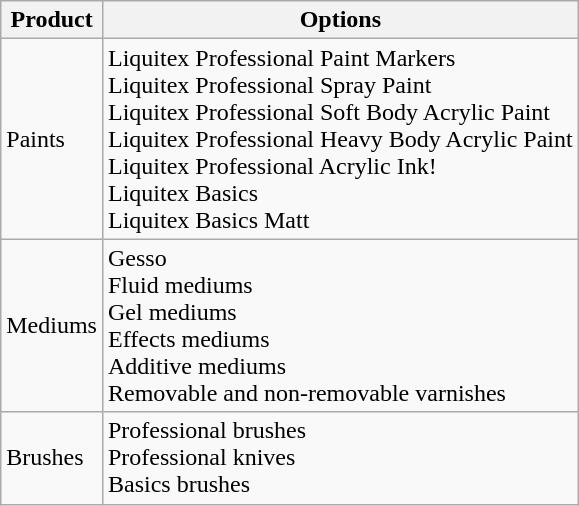<table class="wikitable">
<tr>
<th>Product</th>
<th>Options</th>
</tr>
<tr>
<td>Paints</td>
<td>Liquitex Professional Paint Markers <br>Liquitex Professional Spray Paint<br>Liquitex Professional Soft Body Acrylic Paint<br>Liquitex Professional Heavy Body Acrylic Paint<br>Liquitex Professional Acrylic Ink!<br>Liquitex Basics<br>Liquitex Basics Matt</td>
</tr>
<tr>
<td>Mediums</td>
<td>Gesso<br>Fluid mediums<br>Gel mediums<br>Effects mediums<br>Additive mediums<br>Removable and non-removable varnishes</td>
</tr>
<tr>
<td>Brushes</td>
<td>Professional brushes<br>Professional knives<br>Basics brushes</td>
</tr>
</table>
